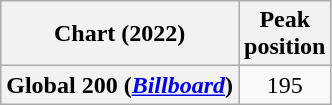<table class="wikitable sortable plainrowheaders" style="text-align:center">
<tr>
<th scope="col">Chart (2022)</th>
<th scope="col">Peak<br> position</th>
</tr>
<tr>
<th scope="row">Global 200 (<a href='#'><em>Billboard</em></a>)</th>
<td>195</td>
</tr>
</table>
